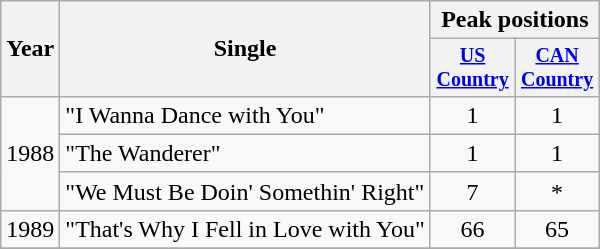<table class="wikitable" style="text-align:center;">
<tr>
<th rowspan="2">Year</th>
<th rowspan="2">Single</th>
<th colspan="2">Peak positions</th>
</tr>
<tr style="font-size:smaller;">
<th width="50"><a href='#'>US Country</a></th>
<th width="50"><a href='#'>CAN Country</a></th>
</tr>
<tr>
<td rowspan="3">1988</td>
<td align="left">"I Wanna Dance with You"</td>
<td>1</td>
<td>1</td>
</tr>
<tr>
<td align="left">"The Wanderer"</td>
<td>1</td>
<td>1</td>
</tr>
<tr>
<td align="left">"We Must Be Doin' Somethin' Right"</td>
<td>7</td>
<td>*</td>
</tr>
<tr>
<td>1989</td>
<td align="left">"That's Why I Fell in Love with You"</td>
<td>66</td>
<td>65</td>
</tr>
<tr>
</tr>
</table>
